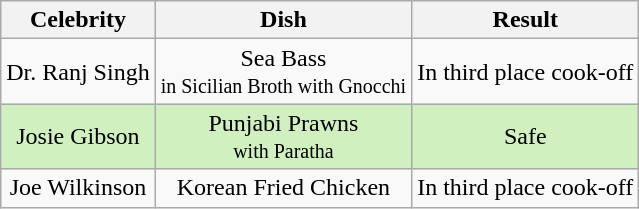<table class="wikitable" style="text-align:center;">
<tr>
<th>Celebrity</th>
<th>Dish</th>
<th>Result</th>
</tr>
<tr>
<td>Dr. Ranj Singh</td>
<td>Sea Bass<br><small>in Sicilian Broth with Gnocchi</small></td>
<td>In third place cook-off</td>
</tr>
<tr>
<td style="background:#d0f0c0;">Josie Gibson</td>
<td style="background:#d0f0c0;">Punjabi Prawns<br><small>with Paratha</small></td>
<td style="background:#d0f0c0;">Safe</td>
</tr>
<tr>
<td>Joe Wilkinson</td>
<td>Korean Fried Chicken</td>
<td>In third place cook-off</td>
</tr>
</table>
